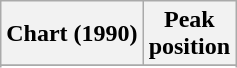<table class="wikitable sortable">
<tr>
<th>Chart (1990)</th>
<th>Peak<br>position</th>
</tr>
<tr>
</tr>
<tr>
</tr>
</table>
